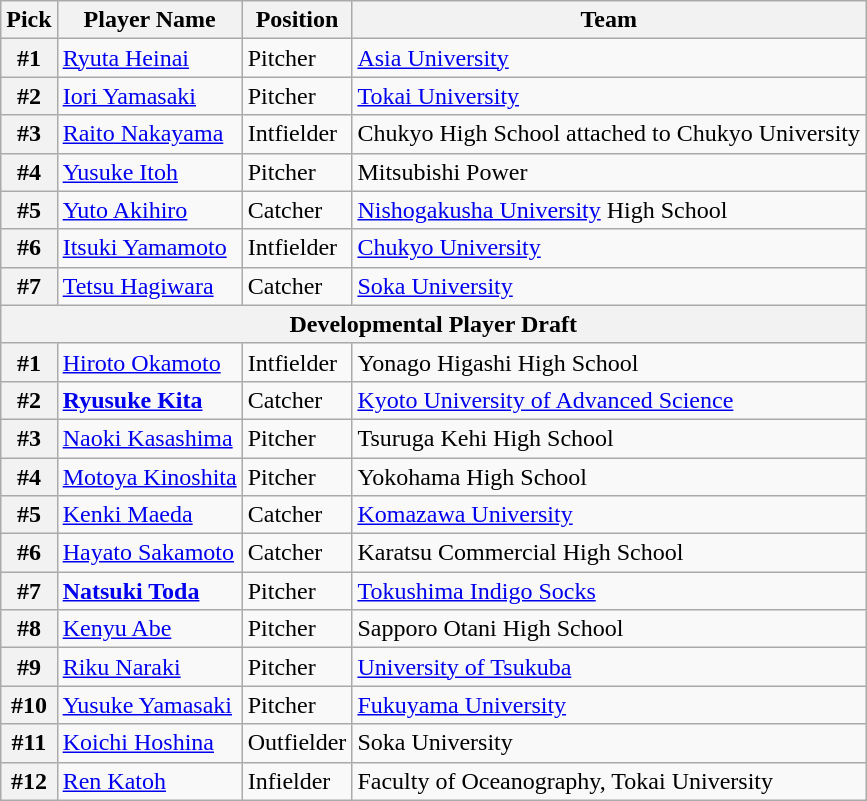<table class="wikitable">
<tr>
<th>Pick</th>
<th>Player Name</th>
<th>Position</th>
<th>Team</th>
</tr>
<tr>
<th>#1</th>
<td><a href='#'>Ryuta Heinai</a></td>
<td>Pitcher</td>
<td><a href='#'>Asia University</a></td>
</tr>
<tr>
<th>#2</th>
<td><a href='#'>Iori Yamasaki</a></td>
<td>Pitcher</td>
<td><a href='#'>Tokai University</a></td>
</tr>
<tr>
<th>#3</th>
<td><a href='#'>Raito Nakayama</a></td>
<td>Intfielder</td>
<td>Chukyo High School attached to Chukyo University</td>
</tr>
<tr>
<th>#4</th>
<td><a href='#'>Yusuke Itoh</a></td>
<td>Pitcher</td>
<td>Mitsubishi Power</td>
</tr>
<tr>
<th>#5</th>
<td><a href='#'>Yuto Akihiro</a></td>
<td>Catcher</td>
<td><a href='#'>Nishogakusha University</a> High School</td>
</tr>
<tr>
<th>#6</th>
<td><a href='#'>Itsuki Yamamoto</a></td>
<td>Intfielder</td>
<td><a href='#'>Chukyo University</a></td>
</tr>
<tr>
<th>#7</th>
<td><a href='#'>Tetsu Hagiwara</a></td>
<td>Catcher</td>
<td><a href='#'>Soka University</a></td>
</tr>
<tr>
<th colspan="5">Developmental Player Draft</th>
</tr>
<tr>
<th>#1</th>
<td><a href='#'>Hiroto Okamoto</a></td>
<td>Intfielder</td>
<td>Yonago Higashi High School</td>
</tr>
<tr>
<th>#2</th>
<td><strong><a href='#'>Ryusuke Kita</a></strong></td>
<td>Catcher</td>
<td><a href='#'>Kyoto University of Advanced Science</a></td>
</tr>
<tr>
<th>#3</th>
<td><a href='#'>Naoki Kasashima</a></td>
<td>Pitcher</td>
<td>Tsuruga Kehi High School</td>
</tr>
<tr>
<th>#4</th>
<td><a href='#'>Motoya Kinoshita</a></td>
<td>Pitcher</td>
<td>Yokohama High School</td>
</tr>
<tr>
<th>#5</th>
<td><a href='#'>Kenki Maeda</a></td>
<td>Catcher</td>
<td><a href='#'>Komazawa University</a></td>
</tr>
<tr>
<th>#6</th>
<td><a href='#'>Hayato Sakamoto</a></td>
<td>Catcher</td>
<td>Karatsu Commercial High School</td>
</tr>
<tr>
<th>#7</th>
<td><strong><a href='#'>Natsuki Toda</a></strong></td>
<td>Pitcher</td>
<td><a href='#'>Tokushima Indigo Socks</a></td>
</tr>
<tr>
<th>#8</th>
<td><a href='#'>Kenyu Abe</a></td>
<td>Pitcher</td>
<td>Sapporo Otani High School</td>
</tr>
<tr>
<th>#9</th>
<td><a href='#'>Riku Naraki</a></td>
<td>Pitcher</td>
<td><a href='#'>University of Tsukuba</a></td>
</tr>
<tr>
<th>#10</th>
<td><a href='#'>Yusuke Yamasaki</a></td>
<td>Pitcher</td>
<td><a href='#'>Fukuyama University</a></td>
</tr>
<tr>
<th>#11</th>
<td><a href='#'>Koichi Hoshina</a></td>
<td>Outfielder</td>
<td>Soka University</td>
</tr>
<tr>
<th>#12</th>
<td><a href='#'>Ren Katoh</a></td>
<td>Infielder</td>
<td>Faculty of Oceanography, Tokai University</td>
</tr>
</table>
